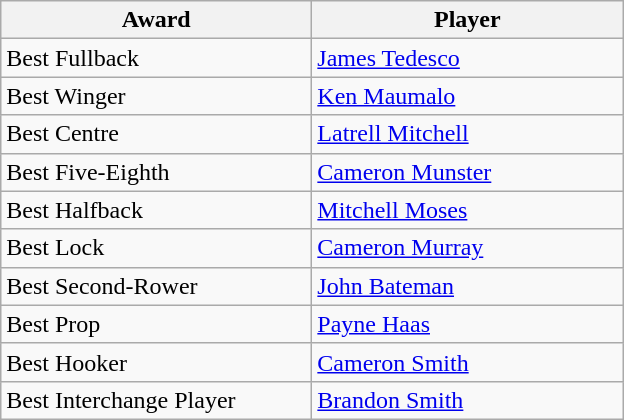<table class="wikitable">
<tr>
<th width=200>Award</th>
<th width=200 abbr="Player">Player</th>
</tr>
<tr>
<td>Best Fullback</td>
<td> <a href='#'>James Tedesco</a></td>
</tr>
<tr>
<td>Best Winger</td>
<td> <a href='#'>Ken Maumalo</a></td>
</tr>
<tr>
<td>Best Centre</td>
<td> <a href='#'>Latrell Mitchell</a></td>
</tr>
<tr>
<td>Best Five-Eighth</td>
<td> <a href='#'>Cameron Munster</a></td>
</tr>
<tr>
<td>Best Halfback</td>
<td> <a href='#'>Mitchell Moses</a></td>
</tr>
<tr>
<td>Best Lock</td>
<td> <a href='#'>Cameron Murray</a></td>
</tr>
<tr>
<td>Best Second-Rower</td>
<td> <a href='#'>John Bateman</a></td>
</tr>
<tr>
<td>Best Prop</td>
<td> <a href='#'>Payne Haas</a></td>
</tr>
<tr>
<td>Best Hooker</td>
<td> <a href='#'>Cameron Smith</a></td>
</tr>
<tr>
<td>Best Interchange Player</td>
<td> <a href='#'>Brandon Smith</a></td>
</tr>
</table>
